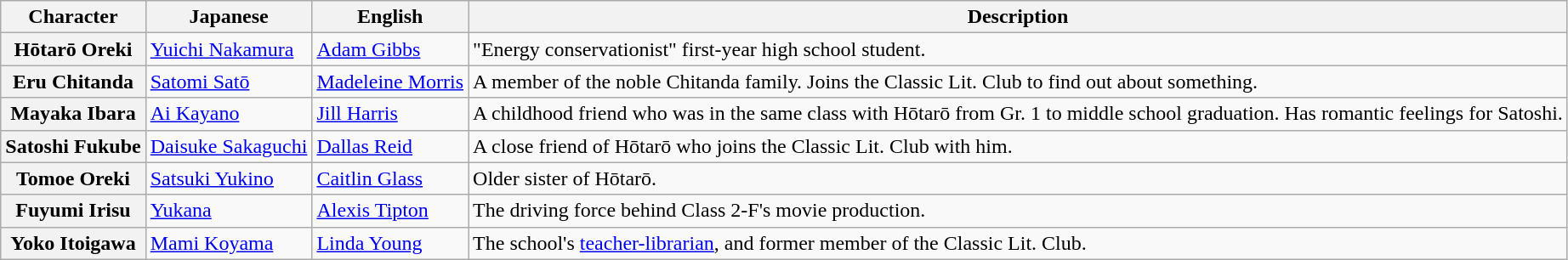<table class="wikitable">
<tr>
<th>Character</th>
<th>Japanese</th>
<th>English</th>
<th>Description</th>
</tr>
<tr>
<th>Hōtarō Oreki</th>
<td><a href='#'>Yuichi Nakamura</a></td>
<td><a href='#'>Adam Gibbs</a></td>
<td>"Energy conservationist" first-year high school student.</td>
</tr>
<tr>
<th>Eru Chitanda</th>
<td><a href='#'>Satomi Satō</a></td>
<td><a href='#'>Madeleine Morris</a></td>
<td>A member of the noble Chitanda family. Joins the Classic Lit. Club to find out about something.</td>
</tr>
<tr>
<th>Mayaka Ibara</th>
<td><a href='#'>Ai Kayano</a></td>
<td><a href='#'>Jill Harris</a></td>
<td>A childhood friend who was in the same class with Hōtarō from Gr. 1 to middle school graduation. Has romantic feelings for Satoshi.</td>
</tr>
<tr>
<th>Satoshi Fukube</th>
<td><a href='#'>Daisuke Sakaguchi</a></td>
<td><a href='#'>Dallas Reid</a></td>
<td>A close friend of Hōtarō who joins the Classic Lit. Club with him.</td>
</tr>
<tr>
<th>Tomoe Oreki</th>
<td><a href='#'>Satsuki Yukino</a></td>
<td><a href='#'>Caitlin Glass</a></td>
<td>Older sister of Hōtarō.</td>
</tr>
<tr>
<th>Fuyumi Irisu</th>
<td><a href='#'>Yukana</a></td>
<td><a href='#'>Alexis Tipton</a></td>
<td>The driving force behind Class 2-F's movie production.</td>
</tr>
<tr>
<th>Yoko Itoigawa</th>
<td><a href='#'>Mami Koyama</a></td>
<td><a href='#'>Linda Young</a></td>
<td>The school's <a href='#'>teacher-librarian</a>, and former member of the Classic Lit. Club.</td>
</tr>
</table>
